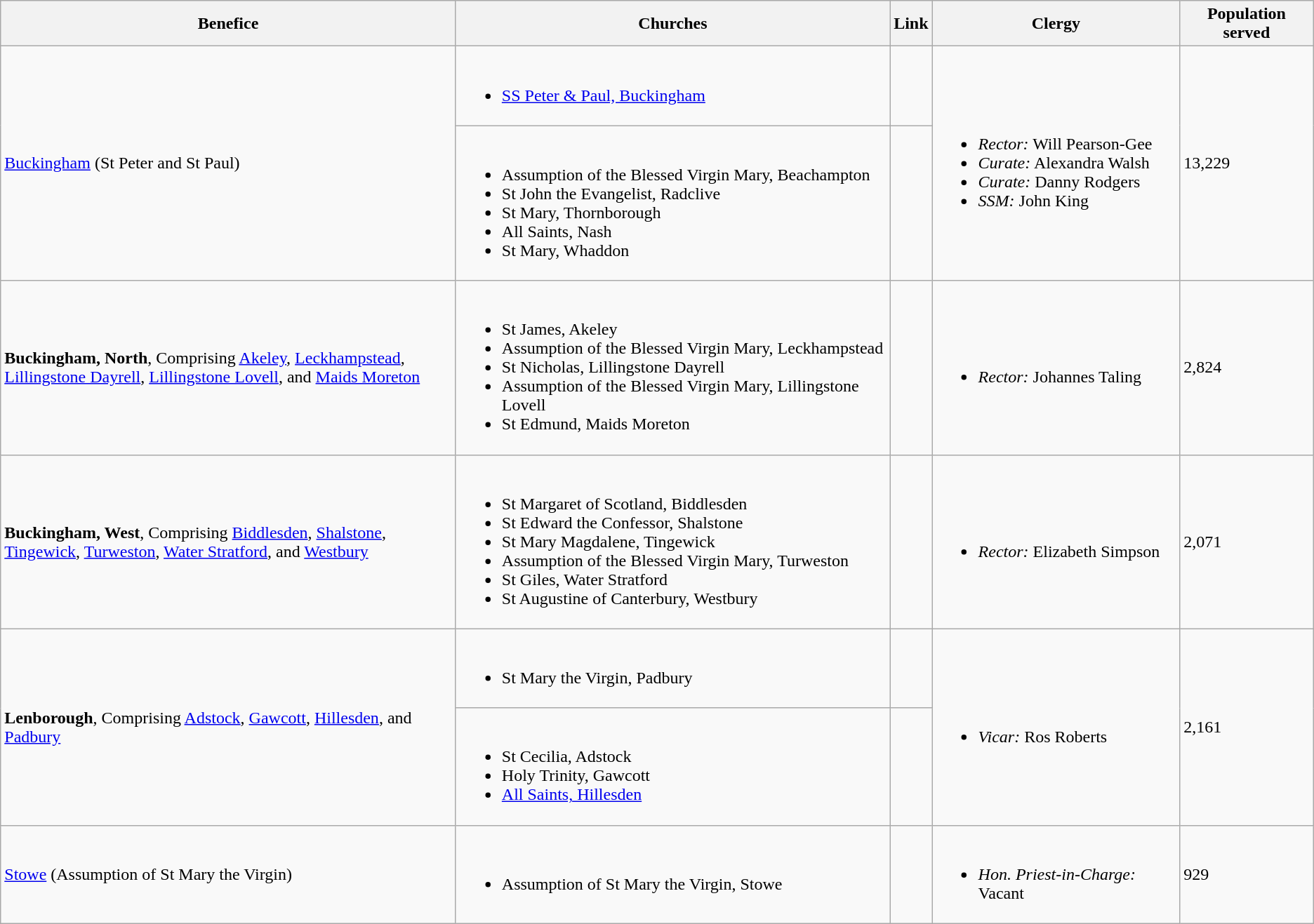<table class="wikitable">
<tr>
<th width="425">Benefice</th>
<th>Churches</th>
<th>Link</th>
<th>Clergy</th>
<th>Population served</th>
</tr>
<tr>
<td rowspan="2"><a href='#'>Buckingham</a> (St Peter and St Paul)</td>
<td><br><ul><li><a href='#'>SS Peter & Paul, Buckingham</a></li></ul></td>
<td></td>
<td rowspan="2"><br><ul><li><em>Rector:</em> Will Pearson-Gee</li><li><em>Curate:</em> Alexandra Walsh</li><li><em>Curate:</em> Danny Rodgers</li><li><em>SSM:</em> John King</li></ul></td>
<td rowspan="2">13,229</td>
</tr>
<tr>
<td><br><ul><li>Assumption of the Blessed Virgin Mary, Beachampton</li><li>St John the Evangelist, Radclive</li><li>St Mary, Thornborough</li><li>All Saints, Nash</li><li>St Mary, Whaddon</li></ul></td>
<td></td>
</tr>
<tr>
<td><strong>Buckingham, North</strong>, Comprising <a href='#'>Akeley</a>, <a href='#'>Leckhampstead</a>, <a href='#'>Lillingstone Dayrell</a>, <a href='#'>Lillingstone Lovell</a>, and <a href='#'>Maids Moreton</a></td>
<td><br><ul><li>St James, Akeley</li><li>Assumption of the Blessed Virgin Mary, Leckhampstead</li><li>St Nicholas, Lillingstone Dayrell</li><li>Assumption of the Blessed Virgin Mary, Lillingstone Lovell</li><li>St Edmund, Maids Moreton</li></ul></td>
<td></td>
<td><br><ul><li><em>Rector:</em> Johannes Taling</li></ul></td>
<td>2,824</td>
</tr>
<tr>
<td><strong>Buckingham, West</strong>, Comprising <a href='#'>Biddlesden</a>, <a href='#'>Shalstone</a>, <a href='#'>Tingewick</a>, <a href='#'>Turweston</a>, <a href='#'>Water Stratford</a>, and <a href='#'>Westbury</a></td>
<td><br><ul><li>St Margaret of Scotland, Biddlesden</li><li>St Edward the Confessor, Shalstone</li><li>St Mary Magdalene, Tingewick</li><li>Assumption of the Blessed Virgin Mary, Turweston</li><li>St Giles, Water Stratford</li><li>St Augustine of Canterbury, Westbury</li></ul></td>
<td></td>
<td><br><ul><li><em>Rector:</em> Elizabeth Simpson</li></ul></td>
<td>2,071</td>
</tr>
<tr>
<td rowspan="2"><strong>Lenborough</strong>, Comprising <a href='#'>Adstock</a>, <a href='#'>Gawcott</a>, <a href='#'>Hillesden</a>, and <a href='#'>Padbury</a></td>
<td><br><ul><li>St Mary the Virgin, Padbury</li></ul></td>
<td></td>
<td rowspan="2"><br><ul><li><em>Vicar:</em> Ros Roberts</li></ul></td>
<td rowspan="2">2,161</td>
</tr>
<tr>
<td><br><ul><li>St Cecilia, Adstock</li><li>Holy Trinity, Gawcott</li><li><a href='#'>All Saints, Hillesden</a></li></ul></td>
<td></td>
</tr>
<tr>
<td><a href='#'>Stowe</a> (Assumption of St Mary the Virgin)</td>
<td><br><ul><li>Assumption of St Mary the Virgin, Stowe</li></ul></td>
<td></td>
<td><br><ul><li><em>Hon. Priest-in-Charge:</em> Vacant</li></ul></td>
<td>929</td>
</tr>
</table>
